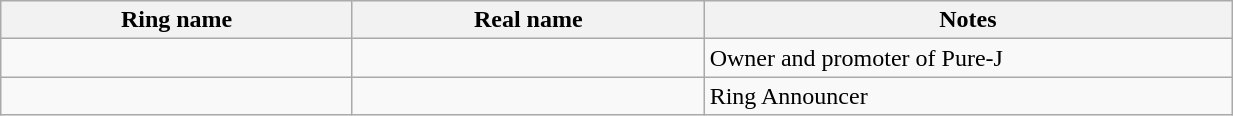<table class="wikitable sortable" style="width:65%;">
<tr>
<th width=20%>Ring name</th>
<th width=20%>Real name</th>
<th width=30%>Notes</th>
</tr>
<tr>
<td></td>
<td></td>
<td>Owner and promoter of Pure-J</td>
</tr>
<tr>
<td></td>
<td></td>
<td>Ring Announcer</td>
</tr>
</table>
